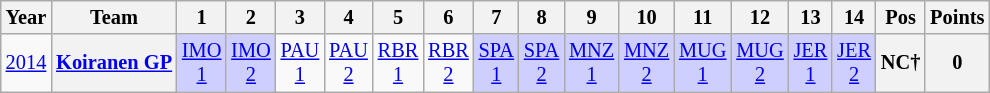<table class="wikitable" style="text-align:center; font-size:85%">
<tr>
<th>Year</th>
<th>Team</th>
<th>1</th>
<th>2</th>
<th>3</th>
<th>4</th>
<th>5</th>
<th>6</th>
<th>7</th>
<th>8</th>
<th>9</th>
<th>10</th>
<th>11</th>
<th>12</th>
<th>13</th>
<th>14</th>
<th>Pos</th>
<th>Points</th>
</tr>
<tr>
<td><a href='#'>2014</a></td>
<th><a href='#'>Koiranen GP</a></th>
<td style="background:#cfcfff;"><a href='#'>IMO<br>1</a><br></td>
<td style="background:#cfcfff;"><a href='#'>IMO<br>2</a><br></td>
<td><a href='#'>PAU<br>1</a></td>
<td><a href='#'>PAU<br>2</a></td>
<td><a href='#'>RBR<br>1</a></td>
<td><a href='#'>RBR<br>2</a></td>
<td style="background:#cfcfff;"><a href='#'>SPA<br>1</a><br></td>
<td style="background:#cfcfff;"><a href='#'>SPA<br>2</a><br></td>
<td style="background:#cfcfff;"><a href='#'>MNZ<br>1</a><br></td>
<td style="background:#cfcfff;"><a href='#'>MNZ<br>2</a><br></td>
<td style="background:#cfcfff;"><a href='#'>MUG<br>1</a><br></td>
<td style="background:#cfcfff;"><a href='#'>MUG<br>2</a><br></td>
<td style="background:#cfcfff;"><a href='#'>JER<br>1</a><br></td>
<td style="background:#cfcfff"><a href='#'>JER<br>2</a><br></td>
<th>NC†</th>
<th>0</th>
</tr>
</table>
